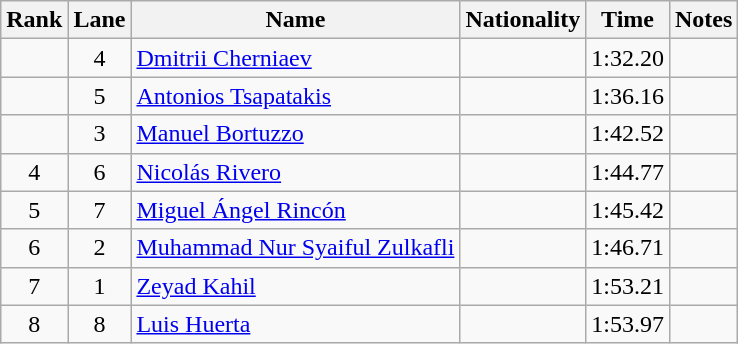<table class="wikitable sortable" style="text-align:center">
<tr>
<th>Rank</th>
<th>Lane</th>
<th>Name</th>
<th>Nationality</th>
<th>Time</th>
<th>Notes</th>
</tr>
<tr>
<td></td>
<td>4</td>
<td align=left><a href='#'>Dmitrii Cherniaev</a></td>
<td align=left></td>
<td>1:32.20</td>
<td></td>
</tr>
<tr>
<td></td>
<td>5</td>
<td align=left><a href='#'>Antonios Tsapatakis</a></td>
<td align=left></td>
<td>1:36.16</td>
<td></td>
</tr>
<tr>
<td></td>
<td>3</td>
<td align=left><a href='#'>Manuel Bortuzzo</a></td>
<td align=left></td>
<td>1:42.52</td>
<td></td>
</tr>
<tr>
<td>4</td>
<td>6</td>
<td align=left><a href='#'>Nicolás Rivero</a></td>
<td align=left></td>
<td>1:44.77</td>
<td></td>
</tr>
<tr>
<td>5</td>
<td>7</td>
<td align=left><a href='#'>Miguel Ángel Rincón</a></td>
<td align=left></td>
<td>1:45.42</td>
<td></td>
</tr>
<tr>
<td>6</td>
<td>2</td>
<td align=left><a href='#'>Muhammad Nur Syaiful Zulkafli</a></td>
<td align=left></td>
<td>1:46.71</td>
<td></td>
</tr>
<tr>
<td>7</td>
<td>1</td>
<td align=left><a href='#'>Zeyad Kahil</a></td>
<td align=left></td>
<td>1:53.21</td>
<td></td>
</tr>
<tr>
<td>8</td>
<td>8</td>
<td align=left><a href='#'>Luis Huerta</a></td>
<td align=left></td>
<td>1:53.97</td>
<td></td>
</tr>
</table>
